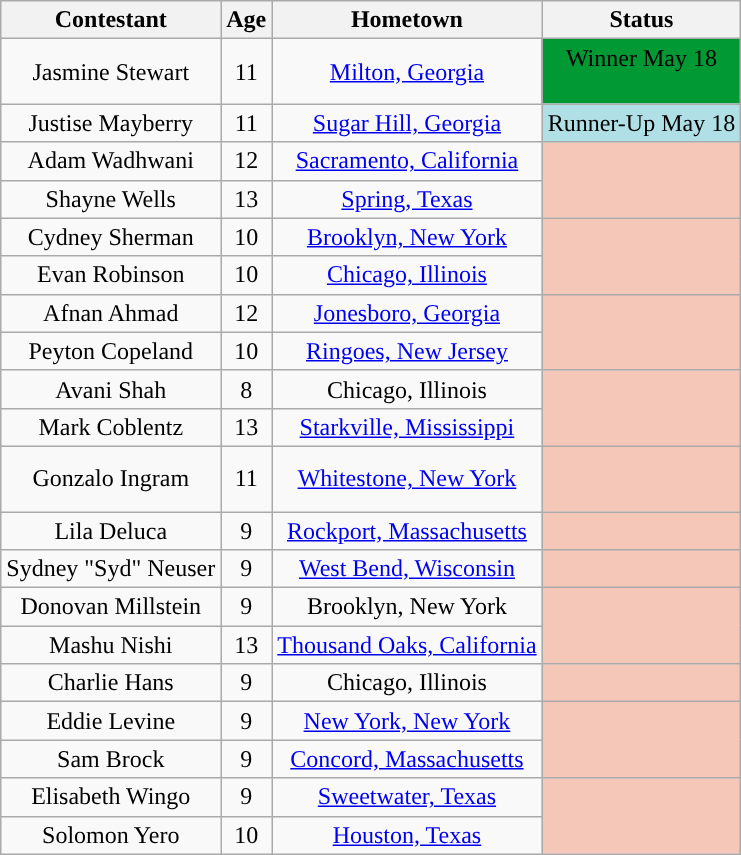<table class="wikitable sortable" style="text-align:center;">
<tr>
<th>Contestant</th>
<th>Age</th>
<th>Hometown</th>
<th>Status</th>
</tr>
<tr>
<td>Jasmine Stewart</td>
<td>11</td>
<td><a href='#'>Milton, Georgia</a></td>
<td style="background:#093;"><span>Winner May 18<br><small><br></small></span></td>
</tr>
<tr>
<td>Justise Mayberry</td>
<td>11</td>
<td><a href='#'>Sugar Hill, Georgia</a></td>
<td style="background:#B0E0E6;">Runner-Up May 18</td>
</tr>
<tr>
<td>Adam Wadhwani</td>
<td>12</td>
<td><a href='#'>Sacramento, California</a></td>
<td style="background:#f4c7b8; text-align:center;" rowspan="2"></td>
</tr>
<tr>
<td>Shayne Wells</td>
<td>13</td>
<td><a href='#'>Spring, Texas</a></td>
</tr>
<tr>
<td>Cydney Sherman</td>
<td>10</td>
<td><a href='#'>Brooklyn, New York</a></td>
<td style="background:#f4c7b8; text-align:center;" rowspan="2"></td>
</tr>
<tr>
<td>Evan Robinson</td>
<td>10</td>
<td><a href='#'>Chicago, Illinois</a></td>
</tr>
<tr>
<td>Afnan Ahmad</td>
<td>12</td>
<td><a href='#'>Jonesboro, Georgia</a></td>
<td style="background:#f4c7b8; text-align:center;" rowspan="2"></td>
</tr>
<tr>
<td>Peyton Copeland</td>
<td>10</td>
<td><a href='#'>Ringoes, New Jersey</a></td>
</tr>
<tr>
<td>Avani Shah</td>
<td>8</td>
<td>Chicago, Illinois</td>
<td style="background:#f4c7b8; text-align:center;" rowspan="2"></td>
</tr>
<tr>
<td>Mark Coblentz</td>
<td>13</td>
<td><a href='#'>Starkville, Mississippi</a></td>
</tr>
<tr>
<td>Gonzalo Ingram</td>
<td>11</td>
<td><a href='#'>Whitestone, New York</a></td>
<td style="background:#f4c7b8; text-align:center;" rowspan="1"><br><small><br></small></td>
</tr>
<tr>
<td>Lila Deluca</td>
<td>9</td>
<td><a href='#'>Rockport, Massachusetts</a></td>
<td style="background:#f4c7b8; text-align:center;" rowspan="1"></td>
</tr>
<tr>
<td>Sydney "Syd" Neuser</td>
<td>9</td>
<td><a href='#'>West Bend, Wisconsin</a></td>
<td style="background:#f4c7b8; text-align:center;" rowspan="1"></td>
</tr>
<tr>
<td>Donovan Millstein</td>
<td>9</td>
<td>Brooklyn, New York</td>
<td style="background:#f4c7b8; text-align:center;" rowspan="2"></td>
</tr>
<tr>
<td>Mashu Nishi</td>
<td>13</td>
<td><a href='#'>Thousand Oaks, California</a></td>
</tr>
<tr>
<td>Charlie Hans</td>
<td>9</td>
<td>Chicago, Illinois</td>
<td style="background:#f4c7b8; text-align:center;" rowspan="1"></td>
</tr>
<tr>
<td>Eddie Levine</td>
<td>9</td>
<td><a href='#'>New York, New York</a></td>
<td style="background:#f4c7b8; text-align:center;" rowspan="2"></td>
</tr>
<tr>
<td>Sam Brock</td>
<td>9</td>
<td><a href='#'>Concord, Massachusetts</a></td>
</tr>
<tr>
<td>Elisabeth Wingo</td>
<td>9</td>
<td><a href='#'>Sweetwater, Texas</a></td>
<td style="background:#f4c7b8; text-align:center;" rowspan="2"></td>
</tr>
<tr>
<td>Solomon Yero</td>
<td>10</td>
<td><a href='#'>Houston, Texas</a></td>
</tr>
</table>
